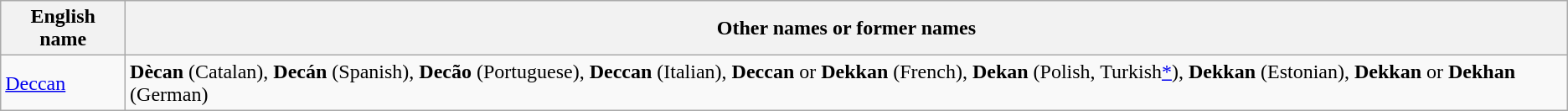<table class="wikitable">
<tr>
<th>English name</th>
<th>Other names or former names</th>
</tr>
<tr>
<td><a href='#'>Deccan</a></td>
<td><strong>Dècan</strong> (Catalan), <strong>Decán</strong> (Spanish), <strong>Decão</strong> (Portuguese), <strong>Deccan</strong> (Italian), <strong>Deccan</strong>  or <strong>Dekkan</strong> (French), <strong>Dekan</strong> (Polish, Turkish<a href='#'>*</a>), <strong>Dekkan</strong> (Estonian), <strong>Dekkan</strong> or <strong>Dekhan</strong> (German)</td>
</tr>
</table>
